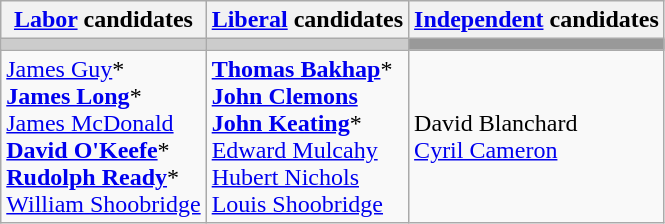<table class="wikitable">
<tr>
<th><a href='#'>Labor</a> candidates</th>
<th><a href='#'>Liberal</a> candidates</th>
<th><a href='#'>Independent</a> candidates</th>
</tr>
<tr bgcolor="#cccccc">
<td></td>
<td></td>
<td bgcolor="#999999"></td>
</tr>
<tr>
<td><a href='#'>James Guy</a>*<br><strong><a href='#'>James Long</a></strong>*<br><a href='#'>James McDonald</a><br><strong><a href='#'>David O'Keefe</a></strong>*<br><strong><a href='#'>Rudolph Ready</a></strong>*<br><a href='#'>William Shoobridge</a></td>
<td><strong><a href='#'>Thomas Bakhap</a></strong>*<br><strong><a href='#'>John Clemons</a></strong><br><strong><a href='#'>John Keating</a></strong>*<br><a href='#'>Edward Mulcahy</a><br><a href='#'>Hubert Nichols</a><br><a href='#'>Louis Shoobridge</a></td>
<td>David Blanchard<br><a href='#'>Cyril Cameron</a></td>
</tr>
</table>
